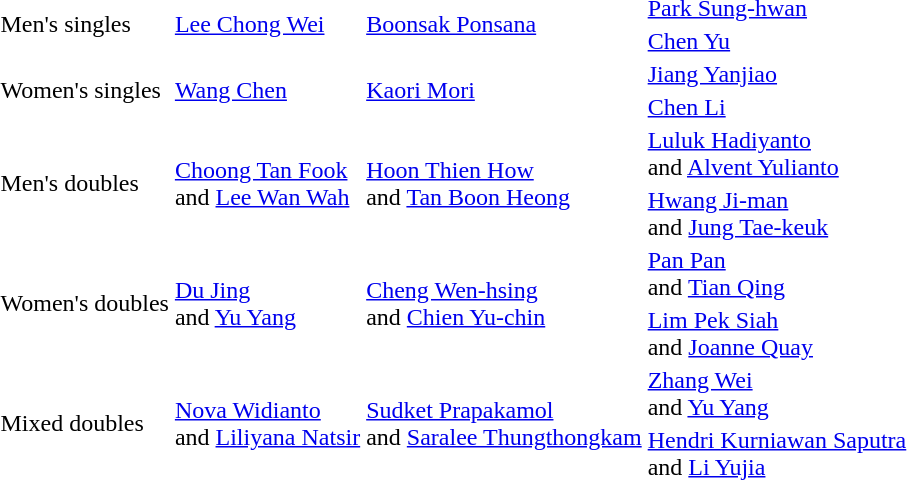<table>
<tr>
<td rowspan=2>Men's singles</td>
<td rowspan=2> <a href='#'>Lee Chong Wei</a></td>
<td rowspan=2> <a href='#'>Boonsak Ponsana</a></td>
<td> <a href='#'>Park Sung-hwan</a></td>
</tr>
<tr>
<td> <a href='#'>Chen Yu</a></td>
</tr>
<tr>
<td rowspan=2>Women's singles</td>
<td rowspan=2> <a href='#'>Wang Chen</a></td>
<td rowspan=2> <a href='#'>Kaori Mori</a></td>
<td> <a href='#'>Jiang Yanjiao</a></td>
</tr>
<tr>
<td> <a href='#'>Chen Li</a></td>
</tr>
<tr>
<td rowspan=2>Men's doubles</td>
<td rowspan=2> <a href='#'>Choong Tan Fook</a><br>and <a href='#'>Lee Wan Wah</a></td>
<td rowspan=2> <a href='#'>Hoon Thien How</a><br>and <a href='#'>Tan Boon Heong</a></td>
<td> <a href='#'>Luluk Hadiyanto</a><br>and <a href='#'>Alvent Yulianto</a></td>
</tr>
<tr>
<td> <a href='#'>Hwang Ji-man</a><br>and <a href='#'>Jung Tae-keuk</a></td>
</tr>
<tr>
<td rowspan=2>Women's doubles</td>
<td rowspan=2> <a href='#'>Du Jing</a><br>and <a href='#'>Yu Yang</a></td>
<td rowspan=2> <a href='#'>Cheng Wen-hsing</a><br>and <a href='#'>Chien Yu-chin</a></td>
<td> <a href='#'>Pan Pan</a><br>and <a href='#'>Tian Qing</a></td>
</tr>
<tr>
<td> <a href='#'>Lim Pek Siah</a><br>and <a href='#'>Joanne Quay</a></td>
</tr>
<tr>
<td rowspan=2>Mixed doubles</td>
<td rowspan=2> <a href='#'>Nova Widianto</a><br>and <a href='#'>Liliyana Natsir</a></td>
<td rowspan=2> <a href='#'>Sudket Prapakamol</a><br>and <a href='#'>Saralee Thungthongkam</a></td>
<td> <a href='#'>Zhang Wei</a><br>and <a href='#'>Yu Yang</a></td>
</tr>
<tr>
<td> <a href='#'>Hendri Kurniawan Saputra</a><br>and <a href='#'>Li Yujia</a></td>
</tr>
</table>
